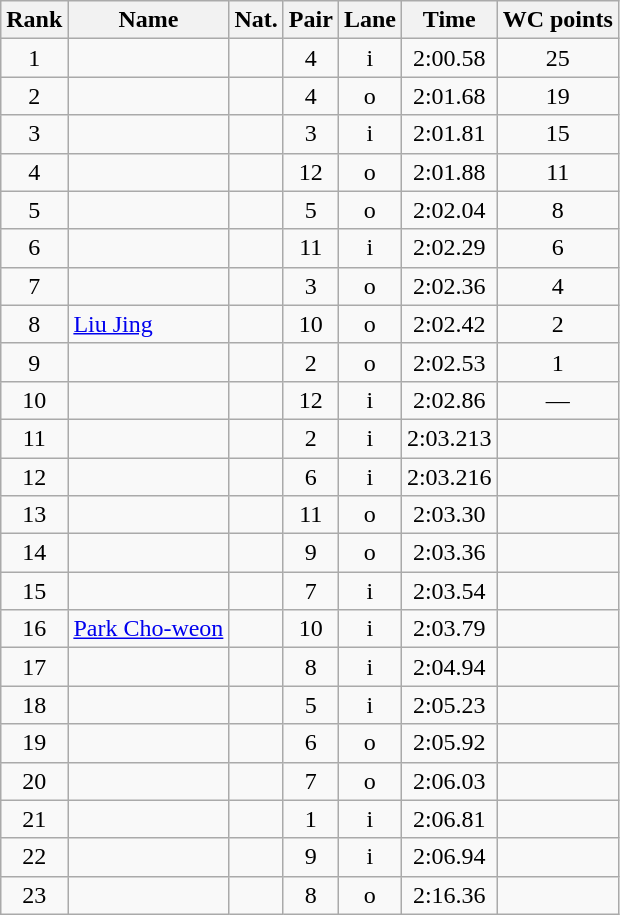<table class="wikitable sortable" style="text-align:center">
<tr>
<th>Rank</th>
<th>Name</th>
<th>Nat.</th>
<th>Pair</th>
<th>Lane</th>
<th>Time</th>
<th>WC points</th>
</tr>
<tr>
<td>1</td>
<td align=left></td>
<td></td>
<td>4</td>
<td>i</td>
<td>2:00.58</td>
<td>25</td>
</tr>
<tr>
<td>2</td>
<td align=left></td>
<td></td>
<td>4</td>
<td>o</td>
<td>2:01.68</td>
<td>19</td>
</tr>
<tr>
<td>3</td>
<td align=left></td>
<td></td>
<td>3</td>
<td>i</td>
<td>2:01.81</td>
<td>15</td>
</tr>
<tr>
<td>4</td>
<td align=left></td>
<td></td>
<td>12</td>
<td>o</td>
<td>2:01.88</td>
<td>11</td>
</tr>
<tr>
<td>5</td>
<td align=left></td>
<td></td>
<td>5</td>
<td>o</td>
<td>2:02.04</td>
<td>8</td>
</tr>
<tr>
<td>6</td>
<td align=left></td>
<td></td>
<td>11</td>
<td>i</td>
<td>2:02.29</td>
<td>6</td>
</tr>
<tr>
<td>7</td>
<td align=left></td>
<td></td>
<td>3</td>
<td>o</td>
<td>2:02.36</td>
<td>4</td>
</tr>
<tr>
<td>8</td>
<td align=left><a href='#'>Liu Jing</a></td>
<td></td>
<td>10</td>
<td>o</td>
<td>2:02.42</td>
<td>2</td>
</tr>
<tr>
<td>9</td>
<td align=left></td>
<td></td>
<td>2</td>
<td>o</td>
<td>2:02.53</td>
<td>1</td>
</tr>
<tr>
<td>10</td>
<td align=left></td>
<td></td>
<td>12</td>
<td>i</td>
<td>2:02.86</td>
<td>—</td>
</tr>
<tr>
<td>11</td>
<td align=left></td>
<td></td>
<td>2</td>
<td>i</td>
<td>2:03.213</td>
<td></td>
</tr>
<tr>
<td>12</td>
<td align=left></td>
<td></td>
<td>6</td>
<td>i</td>
<td>2:03.216</td>
<td></td>
</tr>
<tr>
<td>13</td>
<td align=left></td>
<td></td>
<td>11</td>
<td>o</td>
<td>2:03.30</td>
<td></td>
</tr>
<tr>
<td>14</td>
<td align=left></td>
<td></td>
<td>9</td>
<td>o</td>
<td>2:03.36</td>
<td></td>
</tr>
<tr>
<td>15</td>
<td align=left></td>
<td></td>
<td>7</td>
<td>i</td>
<td>2:03.54</td>
<td></td>
</tr>
<tr>
<td>16</td>
<td align=left><a href='#'>Park Cho-weon</a></td>
<td></td>
<td>10</td>
<td>i</td>
<td>2:03.79</td>
<td></td>
</tr>
<tr>
<td>17</td>
<td align=left></td>
<td></td>
<td>8</td>
<td>i</td>
<td>2:04.94</td>
<td></td>
</tr>
<tr>
<td>18</td>
<td align=left></td>
<td></td>
<td>5</td>
<td>i</td>
<td>2:05.23</td>
<td></td>
</tr>
<tr>
<td>19</td>
<td align=left></td>
<td></td>
<td>6</td>
<td>o</td>
<td>2:05.92</td>
<td></td>
</tr>
<tr>
<td>20</td>
<td align=left></td>
<td></td>
<td>7</td>
<td>o</td>
<td>2:06.03</td>
<td></td>
</tr>
<tr>
<td>21</td>
<td align=left></td>
<td></td>
<td>1</td>
<td>i</td>
<td>2:06.81</td>
<td></td>
</tr>
<tr>
<td>22</td>
<td align=left></td>
<td></td>
<td>9</td>
<td>i</td>
<td>2:06.94</td>
<td></td>
</tr>
<tr>
<td>23</td>
<td align=left></td>
<td></td>
<td>8</td>
<td>o</td>
<td>2:16.36</td>
<td></td>
</tr>
</table>
